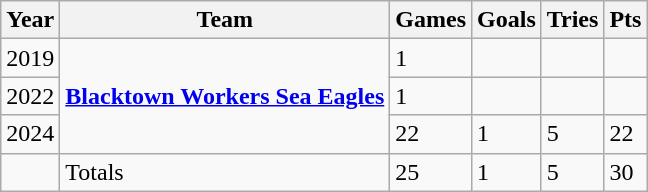<table class="wikitable">
<tr>
<th>Year</th>
<th>Team</th>
<th>Games</th>
<th>Goals</th>
<th>Tries</th>
<th>Pts</th>
</tr>
<tr>
<td>2019</td>
<td rowspan="3"> <strong><a href='#'>Blacktown Workers Sea Eagles</a></strong></td>
<td>1</td>
<td></td>
<td></td>
<td></td>
</tr>
<tr>
<td>2022</td>
<td>1</td>
<td></td>
<td></td>
<td></td>
</tr>
<tr>
<td>2024</td>
<td>22</td>
<td>1</td>
<td>5</td>
<td>22</td>
</tr>
<tr>
<td></td>
<td>Totals</td>
<td>25</td>
<td>1</td>
<td>5</td>
<td>30</td>
</tr>
</table>
